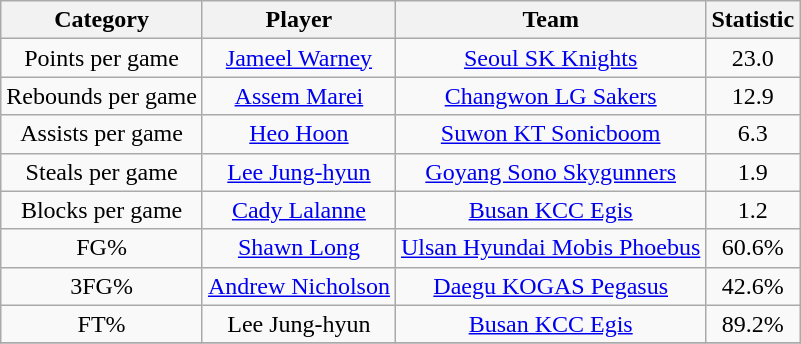<table class="wikitable" style="text-align:center">
<tr>
<th>Category</th>
<th>Player</th>
<th>Team</th>
<th>Statistic</th>
</tr>
<tr>
<td>Points per game</td>
<td> <a href='#'>Jameel Warney</a></td>
<td><a href='#'>Seoul SK Knights</a></td>
<td>23.0</td>
</tr>
<tr>
<td>Rebounds per game</td>
<td> <a href='#'>Assem Marei</a></td>
<td><a href='#'>Changwon LG Sakers</a></td>
<td>12.9</td>
</tr>
<tr>
<td>Assists per game</td>
<td> <a href='#'>Heo Hoon</a></td>
<td><a href='#'>Suwon KT Sonicboom</a></td>
<td>6.3</td>
</tr>
<tr>
<td>Steals per game</td>
<td> <a href='#'>Lee Jung-hyun</a></td>
<td><a href='#'>Goyang Sono Skygunners</a></td>
<td>1.9</td>
</tr>
<tr>
<td>Blocks per game</td>
<td> <a href='#'>Cady Lalanne</a></td>
<td><a href='#'>Busan KCC Egis</a></td>
<td>1.2</td>
</tr>
<tr>
<td>FG%</td>
<td> <a href='#'>Shawn Long</a></td>
<td><a href='#'>Ulsan Hyundai Mobis Phoebus</a></td>
<td>60.6%</td>
</tr>
<tr>
<td>3FG%</td>
<td> <a href='#'>Andrew Nicholson</a></td>
<td><a href='#'>Daegu KOGAS Pegasus</a></td>
<td>42.6%</td>
</tr>
<tr>
<td>FT%</td>
<td> Lee Jung-hyun</td>
<td><a href='#'>Busan KCC Egis</a></td>
<td>89.2%</td>
</tr>
<tr>
</tr>
</table>
